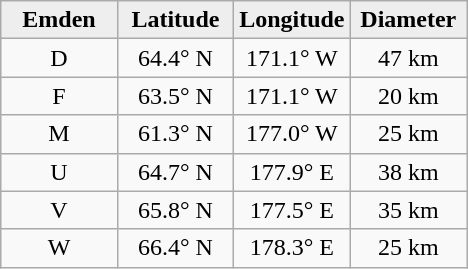<table class="wikitable">
<tr>
<th width="25%" style="background:#eeeeee;">Emden</th>
<th width="25%" style="background:#eeeeee;">Latitude</th>
<th width="25%" style="background:#eeeeee;">Longitude</th>
<th width="25%" style="background:#eeeeee;">Diameter</th>
</tr>
<tr>
<td align="center">D</td>
<td align="center">64.4° N</td>
<td align="center">171.1° W</td>
<td align="center">47 km</td>
</tr>
<tr>
<td align="center">F</td>
<td align="center">63.5° N</td>
<td align="center">171.1° W</td>
<td align="center">20 km</td>
</tr>
<tr>
<td align="center">M</td>
<td align="center">61.3° N</td>
<td align="center">177.0° W</td>
<td align="center">25 km</td>
</tr>
<tr>
<td align="center">U</td>
<td align="center">64.7° N</td>
<td align="center">177.9° E</td>
<td align="center">38 km</td>
</tr>
<tr>
<td align="center">V</td>
<td align="center">65.8° N</td>
<td align="center">177.5° E</td>
<td align="center">35 km</td>
</tr>
<tr>
<td align="center">W</td>
<td align="center">66.4° N</td>
<td align="center">178.3° E</td>
<td align="center">25 km</td>
</tr>
</table>
